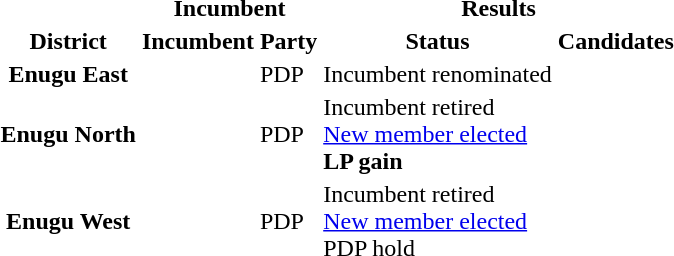<table>
<tr valign=bottom>
<th rowspan=2>District</th>
<th colspan=2>Incumbent</th>
<th colspan=2>Results</th>
</tr>
<tr valign=bottom>
<th>Incumbent</th>
<th>Party</th>
<th>Status</th>
<th>Candidates</th>
</tr>
<tr>
<th>Enugu East</th>
<td></td>
<td>PDP</td>
<td>Incumbent renominated</td>
<td nowrap></td>
</tr>
<tr>
<th>Enugu North</th>
<td></td>
<td>PDP</td>
<td>Incumbent retired<br><a href='#'>New member elected</a><br><strong>LP gain</strong></td>
<td nowrap></td>
</tr>
<tr>
<th>Enugu West</th>
<td></td>
<td>PDP</td>
<td>Incumbent retired<br><a href='#'>New member elected</a><br>PDP hold</td>
<td nowrap></td>
</tr>
</table>
